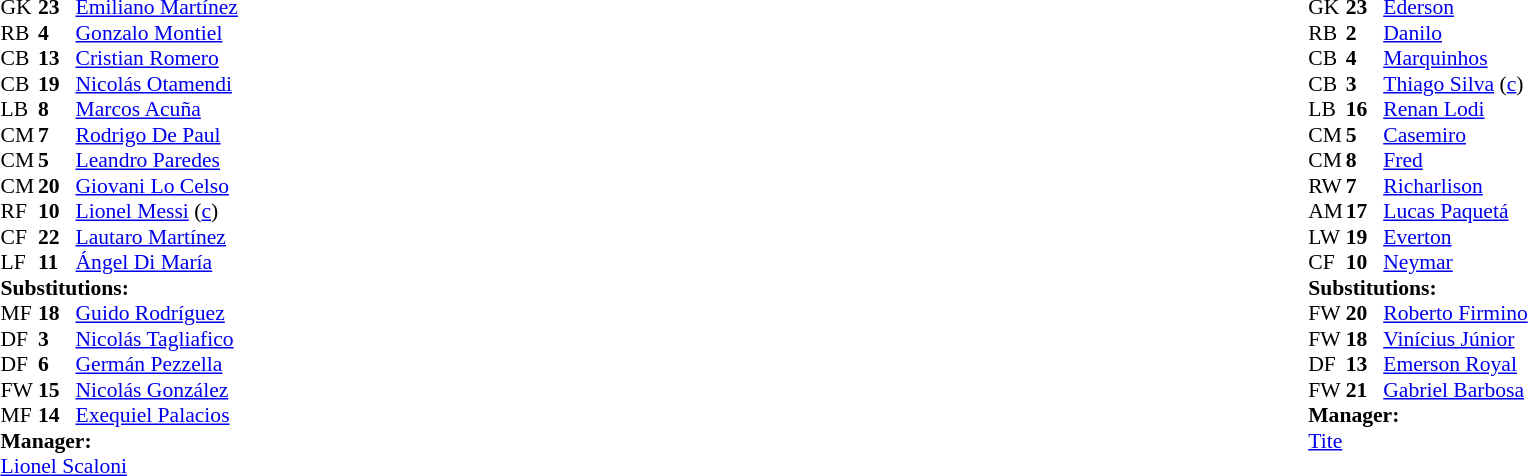<table width="100%">
<tr>
<td valign="top" width="40%"><br><table style="font-size:90%" cellspacing="0" cellpadding="0">
<tr>
<th width=25></th>
<th width=25></th>
</tr>
<tr>
<td>GK</td>
<td><strong>23</strong></td>
<td><a href='#'>Emiliano Martínez</a></td>
</tr>
<tr>
<td>RB</td>
<td><strong>4</strong></td>
<td><a href='#'>Gonzalo Montiel</a></td>
<td></td>
</tr>
<tr>
<td>CB</td>
<td><strong>13</strong></td>
<td><a href='#'>Cristian Romero</a></td>
<td></td>
<td></td>
</tr>
<tr>
<td>CB</td>
<td><strong>19</strong></td>
<td><a href='#'>Nicolás Otamendi</a></td>
<td></td>
</tr>
<tr>
<td>LB</td>
<td><strong>8</strong></td>
<td><a href='#'>Marcos Acuña</a></td>
</tr>
<tr>
<td>CM</td>
<td><strong>7</strong></td>
<td><a href='#'>Rodrigo De Paul</a></td>
<td></td>
</tr>
<tr>
<td>CM</td>
<td><strong>5</strong></td>
<td><a href='#'>Leandro Paredes</a></td>
<td></td>
<td></td>
</tr>
<tr>
<td>CM</td>
<td><strong>20</strong></td>
<td><a href='#'>Giovani Lo Celso</a></td>
<td></td>
<td></td>
</tr>
<tr>
<td>RF</td>
<td><strong>10</strong></td>
<td><a href='#'>Lionel Messi</a> (<a href='#'>c</a>)</td>
</tr>
<tr>
<td>CF</td>
<td><strong>22</strong></td>
<td><a href='#'>Lautaro Martínez</a></td>
<td></td>
<td></td>
</tr>
<tr>
<td>LF</td>
<td><strong>11</strong></td>
<td><a href='#'>Ángel Di María</a></td>
<td></td>
<td></td>
</tr>
<tr>
<td colspan=3><strong>Substitutions:</strong></td>
</tr>
<tr>
<td>MF</td>
<td><strong>18</strong></td>
<td><a href='#'>Guido Rodríguez</a></td>
<td></td>
<td></td>
</tr>
<tr>
<td>DF</td>
<td><strong>3</strong></td>
<td><a href='#'>Nicolás Tagliafico</a></td>
<td></td>
<td></td>
</tr>
<tr>
<td>DF</td>
<td><strong>6</strong></td>
<td><a href='#'>Germán Pezzella</a></td>
<td></td>
<td></td>
</tr>
<tr>
<td>FW</td>
<td><strong>15</strong></td>
<td><a href='#'>Nicolás González</a></td>
<td></td>
<td></td>
</tr>
<tr>
<td>MF</td>
<td><strong>14</strong></td>
<td><a href='#'>Exequiel Palacios</a></td>
<td></td>
<td></td>
</tr>
<tr>
<td colspan=3><strong>Manager:</strong></td>
</tr>
<tr>
<td colspan=3><a href='#'>Lionel Scaloni</a></td>
</tr>
</table>
</td>
<td valign="top"></td>
<td valign="top" width="50%"><br><table style="font-size:90%; margin:auto" cellspacing="0" cellpadding="0">
<tr>
<th width=25></th>
<th width=25></th>
</tr>
<tr>
<td>GK</td>
<td><strong>23</strong></td>
<td><a href='#'>Ederson</a></td>
</tr>
<tr>
<td>RB</td>
<td><strong>2</strong></td>
<td><a href='#'>Danilo</a></td>
</tr>
<tr>
<td>CB</td>
<td><strong>4</strong></td>
<td><a href='#'>Marquinhos</a></td>
<td></td>
</tr>
<tr>
<td>CB</td>
<td><strong>3</strong></td>
<td><a href='#'>Thiago Silva</a> (<a href='#'>c</a>)</td>
</tr>
<tr>
<td>LB</td>
<td><strong>16</strong></td>
<td><a href='#'>Renan Lodi</a></td>
<td></td>
<td></td>
</tr>
<tr>
<td>CM</td>
<td><strong>5</strong></td>
<td><a href='#'>Casemiro</a></td>
</tr>
<tr>
<td>CM</td>
<td><strong>8</strong></td>
<td><a href='#'>Fred</a></td>
<td></td>
<td></td>
</tr>
<tr>
<td>RW</td>
<td><strong>7</strong></td>
<td><a href='#'>Richarlison</a></td>
</tr>
<tr>
<td>AM</td>
<td><strong>17</strong></td>
<td><a href='#'>Lucas Paquetá</a></td>
<td></td>
<td></td>
</tr>
<tr>
<td>LW</td>
<td><strong>19</strong></td>
<td><a href='#'>Everton</a></td>
<td></td>
<td></td>
</tr>
<tr>
<td>CF</td>
<td><strong>10</strong></td>
<td><a href='#'>Neymar</a></td>
</tr>
<tr>
<td colspan=3><strong>Substitutions:</strong></td>
</tr>
<tr>
<td>FW</td>
<td><strong>20</strong></td>
<td><a href='#'>Roberto Firmino</a></td>
<td></td>
<td></td>
</tr>
<tr>
<td>FW</td>
<td><strong>18</strong></td>
<td><a href='#'>Vinícius Júnior</a></td>
<td></td>
<td></td>
</tr>
<tr>
<td>DF</td>
<td><strong>13</strong></td>
<td><a href='#'>Emerson Royal</a></td>
<td></td>
<td></td>
</tr>
<tr>
<td>FW</td>
<td><strong>21</strong></td>
<td><a href='#'>Gabriel Barbosa</a></td>
<td></td>
<td></td>
</tr>
<tr>
<td colspan=3><strong>Manager:</strong></td>
</tr>
<tr>
<td colspan=3><a href='#'>Tite</a></td>
</tr>
</table>
</td>
</tr>
</table>
